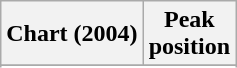<table class="wikitable sortable plainrowheaders" style="text-align:center">
<tr>
<th scope="col">Chart (2004)</th>
<th scope="col">Peak<br> position</th>
</tr>
<tr>
</tr>
<tr>
</tr>
</table>
